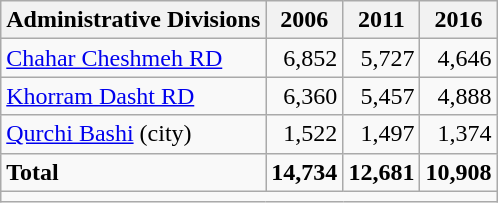<table class="wikitable">
<tr>
<th>Administrative Divisions</th>
<th>2006</th>
<th>2011</th>
<th>2016</th>
</tr>
<tr>
<td><a href='#'>Chahar Cheshmeh RD</a></td>
<td style="text-align: right;">6,852</td>
<td style="text-align: right;">5,727</td>
<td style="text-align: right;">4,646</td>
</tr>
<tr>
<td><a href='#'>Khorram Dasht RD</a></td>
<td style="text-align: right;">6,360</td>
<td style="text-align: right;">5,457</td>
<td style="text-align: right;">4,888</td>
</tr>
<tr>
<td><a href='#'>Qurchi Bashi</a> (city)</td>
<td style="text-align: right;">1,522</td>
<td style="text-align: right;">1,497</td>
<td style="text-align: right;">1,374</td>
</tr>
<tr>
<td><strong>Total</strong></td>
<td style="text-align: right;"><strong>14,734</strong></td>
<td style="text-align: right;"><strong>12,681</strong></td>
<td style="text-align: right;"><strong>10,908</strong></td>
</tr>
<tr>
<td colspan=4></td>
</tr>
</table>
